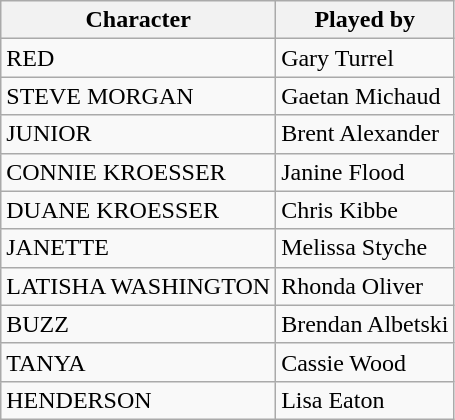<table class="wikitable">
<tr>
<th>Character</th>
<th>Played by</th>
</tr>
<tr>
<td>RED</td>
<td>Gary Turrel</td>
</tr>
<tr>
<td>STEVE MORGAN</td>
<td>Gaetan Michaud</td>
</tr>
<tr>
<td>JUNIOR</td>
<td>Brent Alexander</td>
</tr>
<tr>
<td>CONNIE KROESSER</td>
<td>Janine Flood</td>
</tr>
<tr>
<td>DUANE KROESSER</td>
<td>Chris Kibbe</td>
</tr>
<tr>
<td>JANETTE</td>
<td>Melissa Styche</td>
</tr>
<tr>
<td>LATISHA WASHINGTON</td>
<td>Rhonda Oliver</td>
</tr>
<tr>
<td>BUZZ</td>
<td>Brendan Albetski</td>
</tr>
<tr>
<td>TANYA</td>
<td>Cassie Wood</td>
</tr>
<tr>
<td>HENDERSON</td>
<td>Lisa Eaton</td>
</tr>
</table>
